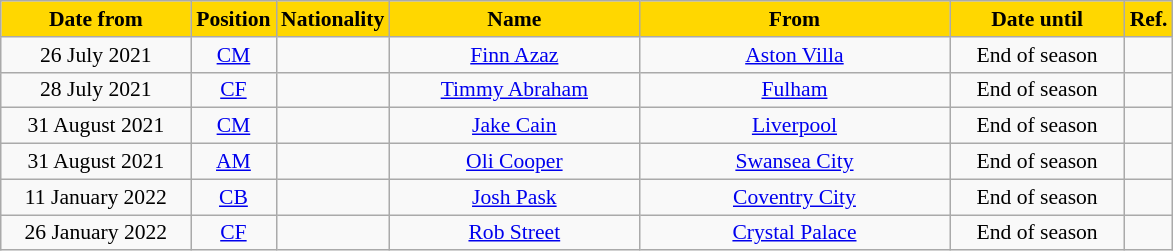<table class="wikitable"  style="text-align:center; font-size:90%; ">
<tr>
<th style="background:gold; color:black; width:120px;">Date from</th>
<th style="background:gold; color:black; width:50px;">Position</th>
<th style="background:gold; color:black; width:50px;">Nationality</th>
<th style="background:gold; color:black; width:160px;">Name</th>
<th style="background:gold; color:black; width:200px;">From</th>
<th style="background:gold; color:black; width:110px;">Date until</th>
<th style="background:gold; color:black; width:25px;">Ref.</th>
</tr>
<tr>
<td>26 July 2021</td>
<td><a href='#'>CM</a></td>
<td></td>
<td><a href='#'>Finn Azaz</a></td>
<td> <a href='#'>Aston Villa</a></td>
<td>End of season</td>
<td></td>
</tr>
<tr>
<td>28 July 2021</td>
<td><a href='#'>CF</a></td>
<td></td>
<td><a href='#'>Timmy Abraham</a></td>
<td> <a href='#'>Fulham</a></td>
<td>End of season</td>
<td></td>
</tr>
<tr>
<td>31 August 2021</td>
<td><a href='#'>CM</a></td>
<td></td>
<td><a href='#'>Jake Cain</a></td>
<td> <a href='#'>Liverpool</a></td>
<td>End of season</td>
<td></td>
</tr>
<tr>
<td>31 August 2021</td>
<td><a href='#'>AM</a></td>
<td></td>
<td><a href='#'>Oli Cooper</a></td>
<td> <a href='#'>Swansea City</a></td>
<td>End of season</td>
<td></td>
</tr>
<tr>
<td>11 January 2022</td>
<td><a href='#'>CB</a></td>
<td></td>
<td><a href='#'>Josh Pask</a></td>
<td> <a href='#'>Coventry City</a></td>
<td>End of season</td>
<td></td>
</tr>
<tr>
<td>26 January 2022</td>
<td><a href='#'>CF</a></td>
<td></td>
<td><a href='#'>Rob Street</a></td>
<td> <a href='#'>Crystal Palace</a></td>
<td>End of season</td>
<td></td>
</tr>
</table>
